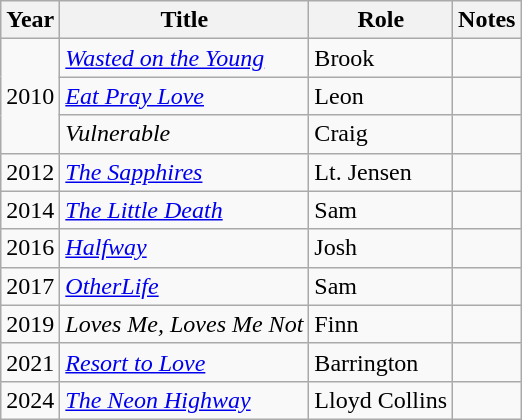<table class="wikitable">
<tr>
<th>Year</th>
<th>Title</th>
<th>Role</th>
<th>Notes</th>
</tr>
<tr>
<td rowspan="3">2010</td>
<td><em><a href='#'>Wasted on the Young</a></em></td>
<td>Brook</td>
<td></td>
</tr>
<tr>
<td><em><a href='#'>Eat Pray Love</a></em></td>
<td>Leon</td>
<td></td>
</tr>
<tr>
<td><em>Vulnerable</em></td>
<td>Craig</td>
<td></td>
</tr>
<tr>
<td>2012</td>
<td><em><a href='#'>The Sapphires</a></em></td>
<td>Lt. Jensen</td>
<td></td>
</tr>
<tr>
<td>2014</td>
<td><em><a href='#'>The Little Death</a></em></td>
<td>Sam</td>
<td></td>
</tr>
<tr>
<td>2016</td>
<td><em><a href='#'>Halfway</a></em></td>
<td>Josh</td>
<td></td>
</tr>
<tr>
<td>2017</td>
<td><em><a href='#'>OtherLife</a></em></td>
<td>Sam</td>
<td></td>
</tr>
<tr>
<td>2019</td>
<td><em>Loves Me, Loves Me Not</em></td>
<td>Finn</td>
<td></td>
</tr>
<tr>
<td>2021</td>
<td><em><a href='#'>Resort to Love</a></em></td>
<td>Barrington</td>
<td></td>
</tr>
<tr>
<td>2024</td>
<td><em><a href='#'>The Neon Highway</a></em></td>
<td>Lloyd Collins</td>
<td></td>
</tr>
</table>
